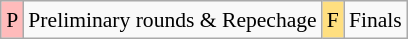<table class="wikitable" style="margin:0.5em auto; font-size:90%; line-height:1.25em;">
<tr>
<td bgcolor="#FFBBBB" align=center>P</td>
<td>Preliminary rounds & Repechage</td>
<td bgcolor="#FFDF80" align=center>F</td>
<td>Finals</td>
</tr>
</table>
